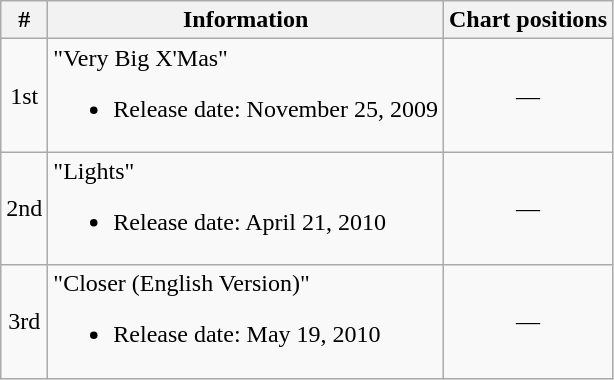<table class="wikitable">
<tr>
<th align="center">#</th>
<th align="left">Information</th>
<th align="center">Chart positions</th>
</tr>
<tr>
<td align="center">1st</td>
<td align="left">"Very Big X'Mas"<br><ul><li>Release date: November 25, 2009</li></ul></td>
<td align="center">—</td>
</tr>
<tr>
<td align="center">2nd</td>
<td align="left">"Lights"<br><ul><li>Release date: April 21, 2010</li></ul></td>
<td align="center">—</td>
</tr>
<tr>
<td align="center">3rd</td>
<td align="left">"Closer (English Version)"<br><ul><li>Release date: May 19, 2010</li></ul></td>
<td align="center">—</td>
</tr>
</table>
